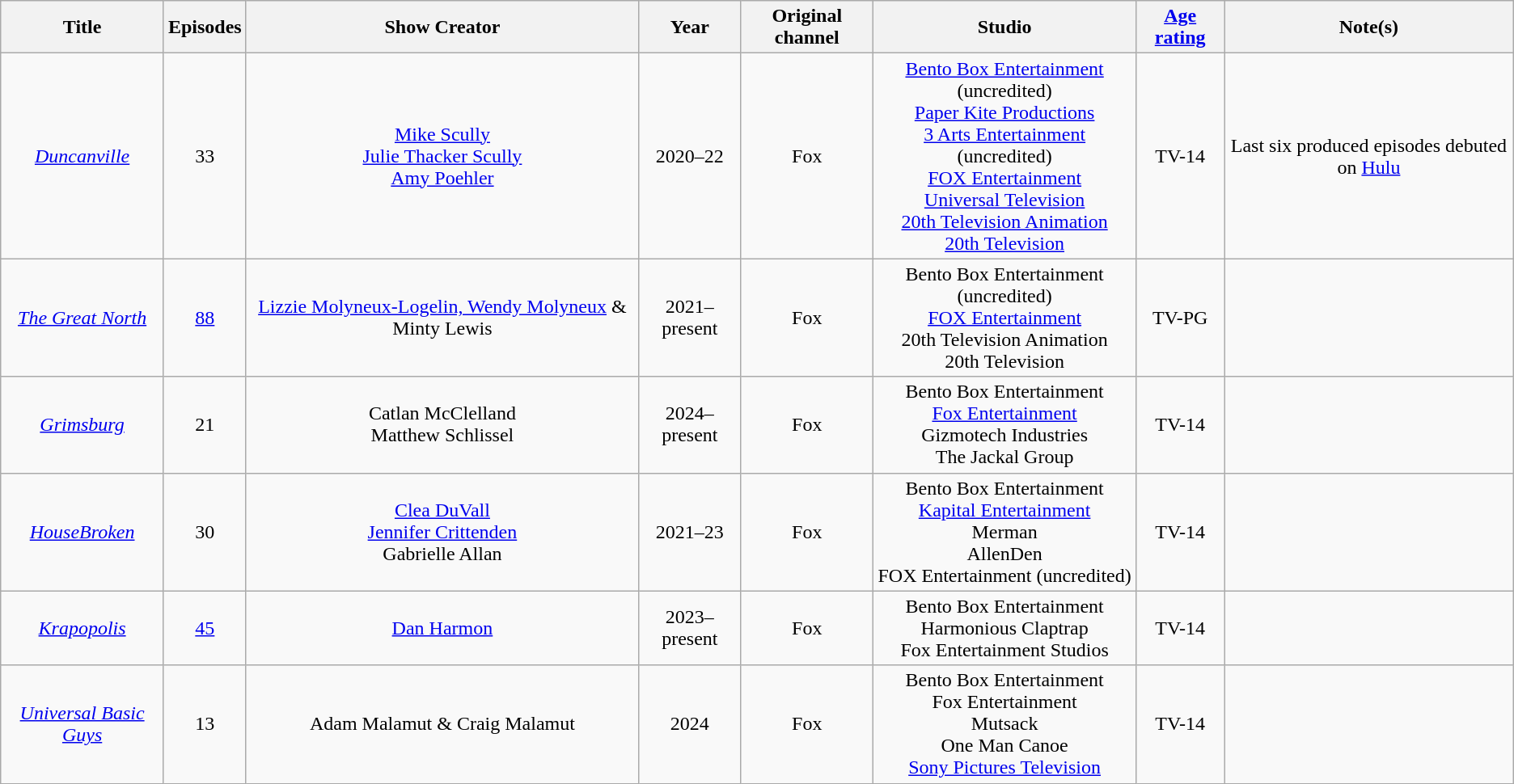<table style="text-align:center;" class="wikitable sortable">
<tr>
<th scope="col">Title</th>
<th scope="col">Episodes</th>
<th scope="col">Show Creator</th>
<th scope="col">Year</th>
<th scope="col">Original channel</th>
<th scope= "col">Studio</th>
<th scope= "col"><a href='#'>Age rating</a></th>
<th scope= "col">Note(s)</th>
</tr>
<tr>
<td><em><a href='#'>Duncanville</a></em></td>
<td>33</td>
<td><a href='#'>Mike Scully</a><br><a href='#'>Julie Thacker Scully</a><br><a href='#'>Amy Poehler</a></td>
<td>2020–22</td>
<td>Fox</td>
<td><a href='#'>Bento Box Entertainment</a> (uncredited)<br><a href='#'>Paper Kite Productions</a><br><a href='#'>3 Arts Entertainment</a> (uncredited)<br><a href='#'>FOX Entertainment</a><br><a href='#'>Universal Television</a><br><a href='#'>20th Television Animation</a><br><a href='#'>20th Television</a></td>
<td>TV-14</td>
<td>Last six produced episodes debuted on <a href='#'>Hulu</a></td>
</tr>
<tr>
<td><em><a href='#'>The Great North</a></em></td>
<td><a href='#'>88</a></td>
<td><a href='#'>Lizzie Molyneux-Logelin, Wendy Molyneux</a> & Minty Lewis</td>
<td>2021–present</td>
<td>Fox</td>
<td>Bento Box Entertainment (uncredited)<br><a href='#'>FOX Entertainment</a><br>20th Television Animation<br>20th Television</td>
<td>TV-PG</td>
<td></td>
</tr>
<tr>
<td><em><a href='#'>Grimsburg</a></em></td>
<td>21</td>
<td>Catlan McClelland<br>Matthew Schlissel</td>
<td>2024–present</td>
<td>Fox</td>
<td>Bento Box Entertainment<br><a href='#'>Fox Entertainment</a><br>Gizmotech Industries<br>The Jackal Group</td>
<td>TV-14</td>
<td></td>
</tr>
<tr>
<td><em><a href='#'>HouseBroken</a></em></td>
<td>30</td>
<td><a href='#'>Clea DuVall</a><br><a href='#'>Jennifer Crittenden</a><br>Gabrielle Allan</td>
<td>2021–23</td>
<td>Fox</td>
<td>Bento Box Entertainment<br><a href='#'>Kapital Entertainment</a><br>Merman<br>AllenDen<br>FOX Entertainment (uncredited)</td>
<td>TV-14</td>
<td></td>
</tr>
<tr>
<td><em><a href='#'>Krapopolis</a></em></td>
<td><a href='#'>45</a></td>
<td><a href='#'>Dan Harmon</a></td>
<td>2023–present</td>
<td>Fox</td>
<td>Bento Box Entertainment<br>Harmonious Claptrap<br>Fox Entertainment Studios</td>
<td>TV-14</td>
<td></td>
</tr>
<tr>
<td><em><a href='#'>Universal Basic Guys</a></em></td>
<td>13</td>
<td>Adam Malamut & Craig Malamut</td>
<td>2024</td>
<td>Fox</td>
<td>Bento Box Entertainment<br>Fox Entertainment<br>Mutsack<br>One Man Canoe<br><a href='#'>Sony Pictures Television</a></td>
<td>TV-14</td>
<td></td>
</tr>
</table>
